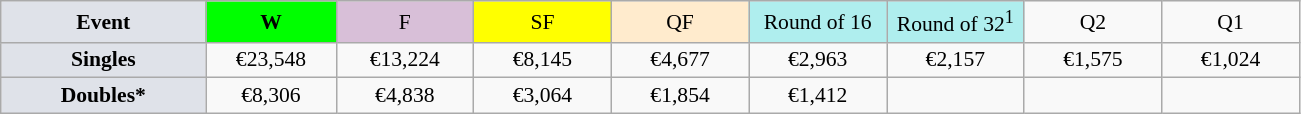<table class=wikitable style=font-size:90%;text-align:center>
<tr>
<td style="width:130px; background:#dfe2e9;"><strong>Event</strong></td>
<td style="width:80px; background:lime;"><strong>W</strong></td>
<td style="width:85px; background:thistle;">F</td>
<td style="width:85px; background:#ff0;">SF</td>
<td style="width:85px; background:#ffebcd;">QF</td>
<td style="width:85px; background:#afeeee;">Round of 16</td>
<td style="width:85px; background:#afeeee;">Round of 32<sup>1</sup></td>
<td width=85>Q2</td>
<td width=85>Q1</td>
</tr>
<tr>
<td style="background:#dfe2e9;"><strong>Singles</strong></td>
<td>€23,548</td>
<td>€13,224</td>
<td>€8,145</td>
<td>€4,677</td>
<td>€2,963</td>
<td>€2,157</td>
<td>€1,575</td>
<td>€1,024</td>
</tr>
<tr>
<td style="background:#dfe2e9;"><strong>Doubles*</strong></td>
<td>€8,306</td>
<td>€4,838</td>
<td>€3,064</td>
<td>€1,854</td>
<td>€1,412</td>
<td></td>
<td></td>
<td></td>
</tr>
</table>
